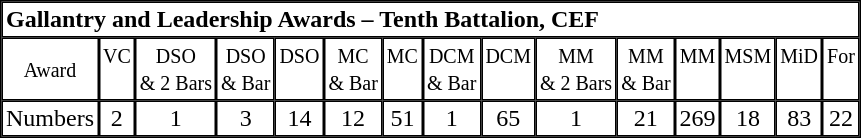<table border="1" cellpadding="2" cellspacing="0" bordercolor="#000000" bordercolorlight="#000000" bordercolordark="#000000">
<tr>
<td colspan="15"><strong>Gallantry and Leadership Awards – Tenth Battalion, CEF</strong></td>
</tr>
<tr>
<td align="center"><small>Award</small></td>
<td align="center" valign="top"><small>VC</small></td>
<td align="center" valign="top"><small>DSO</small><br><small>& 2 Bars</small></td>
<td align="center" valign="top"><small>DSO</small><br> <small>& Bar</small></td>
<td align="center" valign="top"><small>DSO</small></td>
<td align="center" valign="top"><small>MC</small><br><small>& Bar</small></td>
<td align="center" valign="top"><small>MC</small></td>
<td align="center" valign="top"><small>DCM </small><br><small>& Bar</small></td>
<td align="center" valign="top"><small>DCM</small></td>
<td align="center" valign="top"><small>MM </small><br><small>& 2 Bars</small></td>
<td align="center" valign="top"><small>MM</small><br><small>& Bar</small></td>
<td align="center" valign="top"><small>MM</small></td>
<td align="center" valign="top"><small>MSM</small></td>
<td align="center" valign="top"><small>MiD</small></td>
<td align="center" valign="top"><small>For</small></td>
</tr>
<tr>
<td align="center">Numbers</td>
<td align="center">2</td>
<td align="center">1</td>
<td align="center">3</td>
<td align="center">14</td>
<td align="center">12</td>
<td align="center">51</td>
<td align="center">1</td>
<td align="center">65</td>
<td align="center">1</td>
<td align="center">21</td>
<td align="center">269</td>
<td align="center">18</td>
<td align="center">83</td>
<td align="center">22</td>
</tr>
</table>
